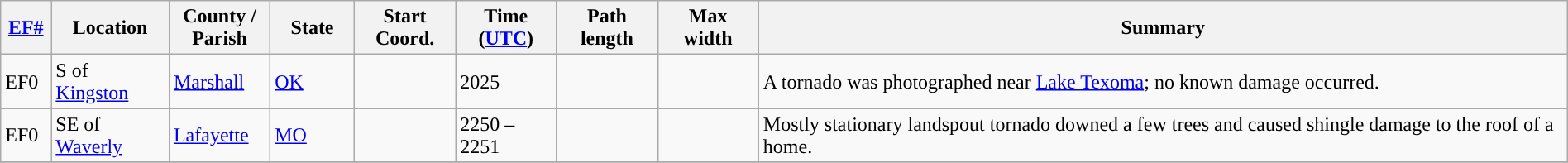<table class="wikitable sortable" style="width:100%;">
<tr>
<th scope="col" width="3%" align="center"><a href='#'>EF#</a></th>
<th scope="col" width="7%" align="center" class="unsortable">Location</th>
<th scope="col" width="6%" align="center" class="unsortable">County / Parish</th>
<th scope="col" width="5%" align="center">State</th>
<th scope="col" width="6%" align="center">Start Coord.</th>
<th scope="col" width="6%" align="center">Time (<a href='#'>UTC</a>)</th>
<th scope="col" width="6%" align="center">Path length</th>
<th scope="col" width="6%" align="center">Max width</th>
<th scope="col" width="48%" class="unsortable" align="center">Summary</th>
</tr>
<tr>
<td>EF0</td>
<td>S of <a href='#'>Kingston</a></td>
<td><a href='#'>Marshall</a></td>
<td><a href='#'>OK</a></td>
<td></td>
<td>2025</td>
<td></td>
<td></td>
<td>A tornado was photographed near <a href='#'>Lake Texoma</a>; no known damage occurred.</td>
</tr>
<tr>
<td>EF0</td>
<td>SE of <a href='#'>Waverly</a></td>
<td><a href='#'>Lafayette</a></td>
<td><a href='#'>MO</a></td>
<td></td>
<td>2250 – 2251</td>
<td></td>
<td></td>
<td>Mostly stationary landspout tornado downed a few trees and caused shingle damage to the roof of a home.</td>
</tr>
<tr>
</tr>
</table>
